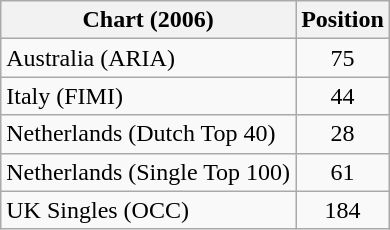<table class="wikitable sortable">
<tr>
<th>Chart (2006)</th>
<th>Position</th>
</tr>
<tr>
<td>Australia (ARIA)</td>
<td style="text-align:center;">75</td>
</tr>
<tr>
<td>Italy (FIMI)</td>
<td style="text-align:center;">44</td>
</tr>
<tr>
<td>Netherlands (Dutch Top 40)</td>
<td style="text-align:center;">28</td>
</tr>
<tr>
<td>Netherlands (Single Top 100)</td>
<td style="text-align:center;">61</td>
</tr>
<tr>
<td>UK Singles (OCC)</td>
<td style="text-align:center;">184</td>
</tr>
</table>
